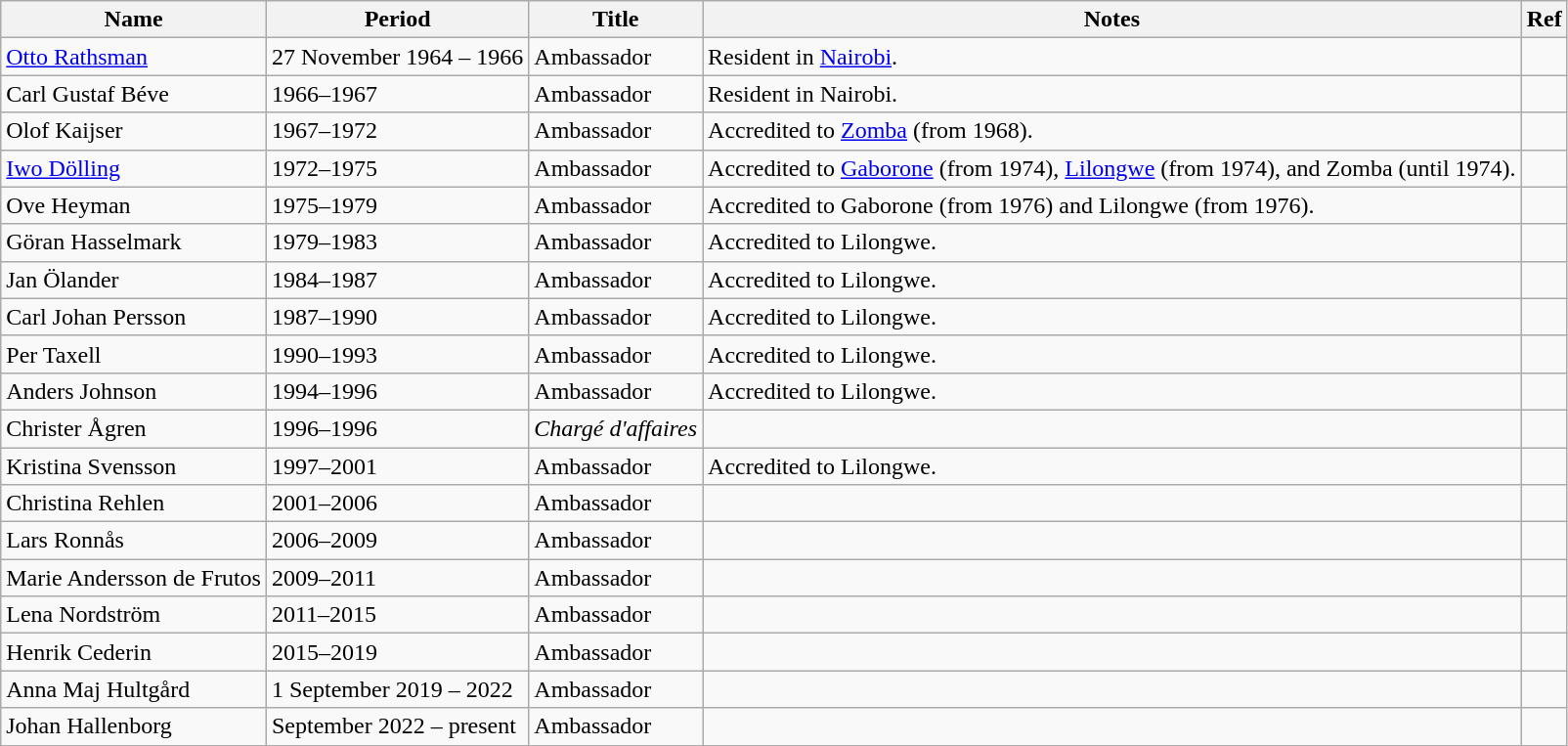<table class="wikitable">
<tr>
<th>Name</th>
<th>Period</th>
<th>Title</th>
<th>Notes</th>
<th>Ref</th>
</tr>
<tr>
<td><a href='#'>Otto Rathsman</a></td>
<td>27 November 1964 – 1966</td>
<td>Ambassador</td>
<td>Resident in <a href='#'>Nairobi</a>.</td>
<td></td>
</tr>
<tr>
<td>Carl Gustaf Béve</td>
<td>1966–1967</td>
<td>Ambassador</td>
<td>Resident in Nairobi.</td>
<td></td>
</tr>
<tr>
<td>Olof Kaijser</td>
<td>1967–1972</td>
<td>Ambassador</td>
<td>Accredited to <a href='#'>Zomba</a> (from 1968).</td>
<td></td>
</tr>
<tr>
<td><a href='#'>Iwo Dölling</a></td>
<td>1972–1975</td>
<td>Ambassador</td>
<td>Accredited to <a href='#'>Gaborone</a> (from 1974), <a href='#'>Lilongwe</a> (from 1974), and Zomba (until 1974).</td>
<td></td>
</tr>
<tr>
<td>Ove Heyman</td>
<td>1975–1979</td>
<td>Ambassador</td>
<td>Accredited to Gaborone (from 1976) and Lilongwe (from 1976).</td>
<td></td>
</tr>
<tr>
<td>Göran Hasselmark</td>
<td>1979–1983</td>
<td>Ambassador</td>
<td>Accredited to Lilongwe.</td>
<td></td>
</tr>
<tr>
<td>Jan Ölander</td>
<td>1984–1987</td>
<td>Ambassador</td>
<td>Accredited to Lilongwe.</td>
<td></td>
</tr>
<tr>
<td>Carl Johan Persson</td>
<td>1987–1990</td>
<td>Ambassador</td>
<td>Accredited to Lilongwe.</td>
<td></td>
</tr>
<tr>
<td>Per Taxell</td>
<td>1990–1993</td>
<td>Ambassador</td>
<td>Accredited to Lilongwe.</td>
<td></td>
</tr>
<tr>
<td>Anders Johnson</td>
<td>1994–1996</td>
<td>Ambassador</td>
<td>Accredited to Lilongwe.</td>
<td></td>
</tr>
<tr>
<td>Christer Ågren</td>
<td>1996–1996</td>
<td><em>Chargé d'affaires</em></td>
<td></td>
<td></td>
</tr>
<tr>
<td>Kristina Svensson</td>
<td>1997–2001</td>
<td>Ambassador</td>
<td>Accredited to Lilongwe.</td>
<td></td>
</tr>
<tr>
<td>Christina Rehlen</td>
<td>2001–2006</td>
<td>Ambassador</td>
<td></td>
<td></td>
</tr>
<tr>
<td>Lars Ronnås</td>
<td>2006–2009</td>
<td>Ambassador</td>
<td></td>
<td></td>
</tr>
<tr>
<td>Marie Andersson de Frutos</td>
<td>2009–2011</td>
<td>Ambassador</td>
<td></td>
<td></td>
</tr>
<tr>
<td>Lena Nordström</td>
<td>2011–2015</td>
<td>Ambassador</td>
<td></td>
<td></td>
</tr>
<tr>
<td>Henrik Cederin</td>
<td>2015–2019</td>
<td>Ambassador</td>
<td></td>
<td></td>
</tr>
<tr>
<td>Anna Maj Hultgård</td>
<td>1 September 2019 – 2022</td>
<td>Ambassador</td>
<td></td>
<td></td>
</tr>
<tr>
<td>Johan Hallenborg</td>
<td>September 2022 – present</td>
<td>Ambassador</td>
<td></td>
<td></td>
</tr>
</table>
